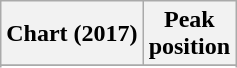<table class="wikitable sortable plainrowheaders" style="text-align:center">
<tr>
<th scope="col">Chart (2017)</th>
<th scope="col">Peak<br> position</th>
</tr>
<tr>
</tr>
<tr>
</tr>
</table>
